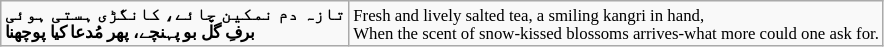<table class="wikitable plainrowheaders" style="font-size:70%;"|>
<tr>
<td><strong> تازہ دم نمکین چائے، کانگڑی ہستی ہوئی</strong><br><strong>برفِ گل بو پہنچے، پھر مُدعا کیا پوچھنا</strong></td>
<td>Fresh and lively salted tea, a smiling kangri in hand,<br>When the scent of snow-kissed blossoms arrives-what more could one ask for.</td>
</tr>
</table>
